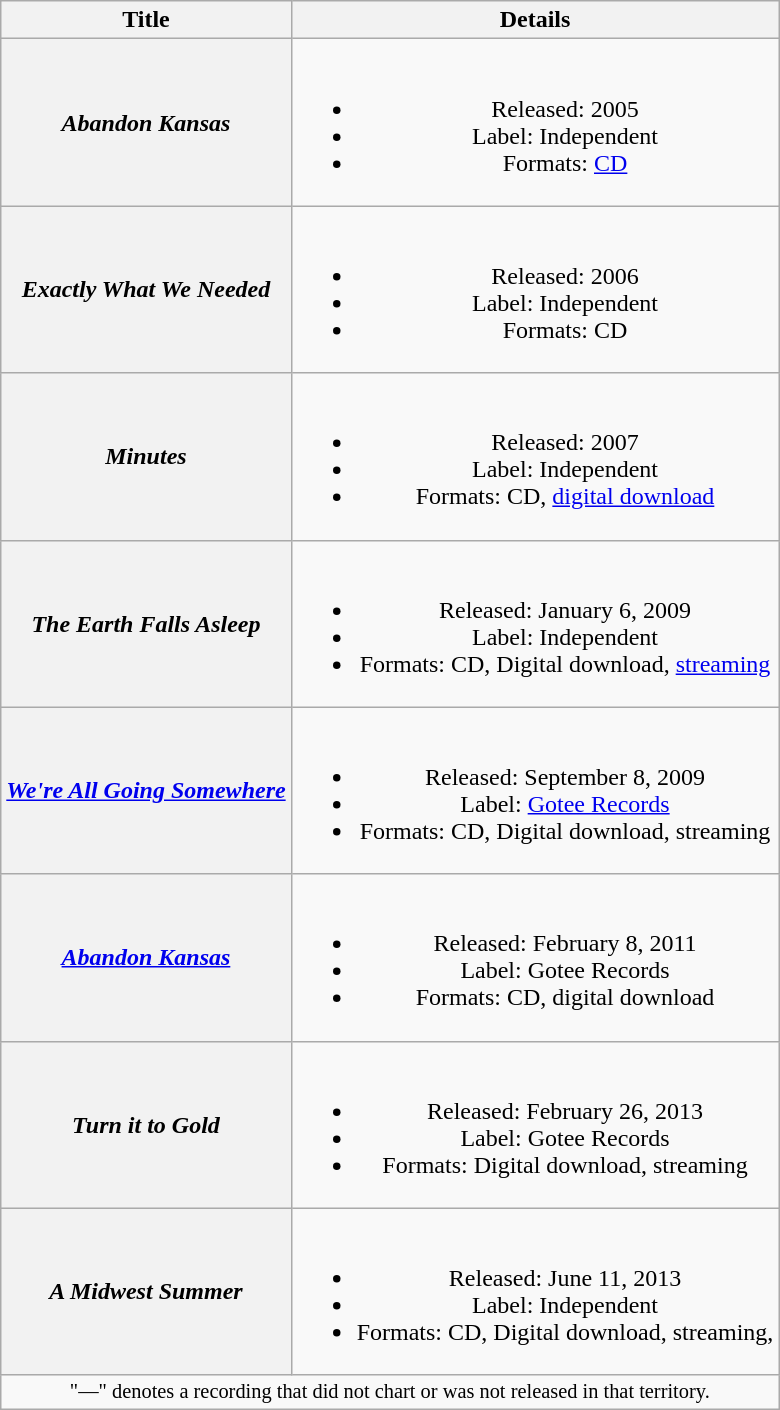<table class="wikitable plainrowheaders" style="text-align:center;">
<tr>
<th scope="col">Title</th>
<th scope="col">Details</th>
</tr>
<tr>
<th scope="row"><em>Abandon Kansas</em></th>
<td><br><ul><li>Released: 2005</li><li>Label:  Independent</li><li>Formats: <a href='#'>CD</a></li></ul></td>
</tr>
<tr>
<th scope="row"><em>Exactly What We Needed</em></th>
<td><br><ul><li>Released: 2006</li><li>Label: Independent</li><li>Formats: CD</li></ul></td>
</tr>
<tr>
<th scope="row"><em>Minutes</em></th>
<td><br><ul><li>Released: 2007</li><li>Label: Independent</li><li>Formats: CD, <a href='#'>digital download</a></li></ul></td>
</tr>
<tr>
<th scope="row"><em>The Earth Falls Asleep</em></th>
<td><br><ul><li>Released: January 6, 2009</li><li>Label: Independent</li><li>Formats: CD, Digital download, <a href='#'>streaming</a></li></ul></td>
</tr>
<tr>
<th scope="row"><em><a href='#'>We're All Going Somewhere</a></em></th>
<td><br><ul><li>Released: September 8, 2009</li><li>Label: <a href='#'>Gotee Records</a></li><li>Formats: CD, Digital download, streaming</li></ul></td>
</tr>
<tr>
<th scope="row"><a href='#'><em>Abandon Kansas</em></a></th>
<td><br><ul><li>Released: February 8, 2011</li><li>Label: Gotee Records</li><li>Formats: CD, digital download</li></ul></td>
</tr>
<tr>
<th scope="row"><em>Turn it to Gold</em></th>
<td><br><ul><li>Released: February 26, 2013</li><li>Label: Gotee Records</li><li>Formats: Digital download, streaming</li></ul></td>
</tr>
<tr>
<th scope="row"><em>A Midwest Summer</em></th>
<td><br><ul><li>Released: June 11, 2013</li><li>Label: Independent</li><li>Formats: CD, Digital download, streaming,</li></ul></td>
</tr>
<tr>
<td colspan="11" style="font-size:85%">"—" denotes a recording that did not chart or was not released in that territory.</td>
</tr>
</table>
